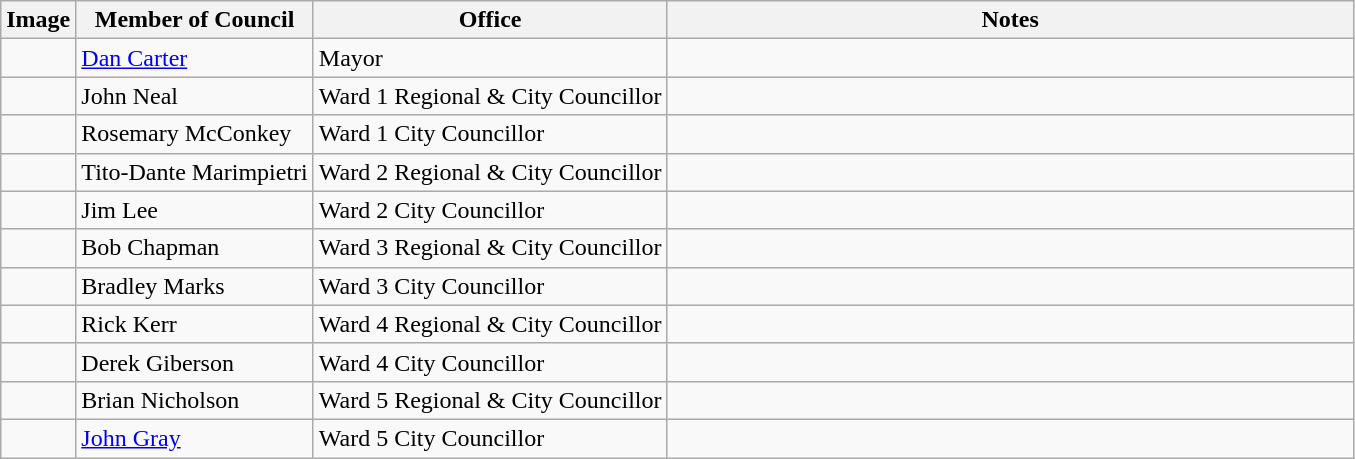<table class="wikitable">
<tr>
<th>Image</th>
<th>Member of Council</th>
<th>Office</th>
<th style="width:450px">Notes</th>
</tr>
<tr>
<td></td>
<td><a href='#'>Dan Carter</a></td>
<td>Mayor</td>
<td></td>
</tr>
<tr>
<td></td>
<td>John Neal</td>
<td>Ward 1 Regional & City Councillor</td>
<td></td>
</tr>
<tr>
<td></td>
<td>Rosemary McConkey</td>
<td>Ward 1 City Councillor</td>
<td></td>
</tr>
<tr>
<td></td>
<td>Tito-Dante Marimpietri</td>
<td>Ward 2 Regional & City Councillor</td>
<td></td>
</tr>
<tr>
<td></td>
<td>Jim Lee</td>
<td>Ward 2 City Councillor</td>
<td></td>
</tr>
<tr>
<td></td>
<td>Bob Chapman</td>
<td>Ward 3 Regional & City Councillor</td>
<td></td>
</tr>
<tr>
<td></td>
<td>Bradley Marks</td>
<td>Ward 3 City Councillor</td>
<td></td>
</tr>
<tr>
<td></td>
<td>Rick Kerr</td>
<td>Ward 4 Regional & City Councillor</td>
<td></td>
</tr>
<tr>
<td></td>
<td>Derek Giberson</td>
<td>Ward 4 City Councillor</td>
<td></td>
</tr>
<tr>
<td></td>
<td>Brian Nicholson</td>
<td>Ward 5 Regional & City Councillor</td>
<td></td>
</tr>
<tr>
<td></td>
<td><a href='#'>John Gray</a></td>
<td>Ward 5 City Councillor</td>
<td></td>
</tr>
</table>
